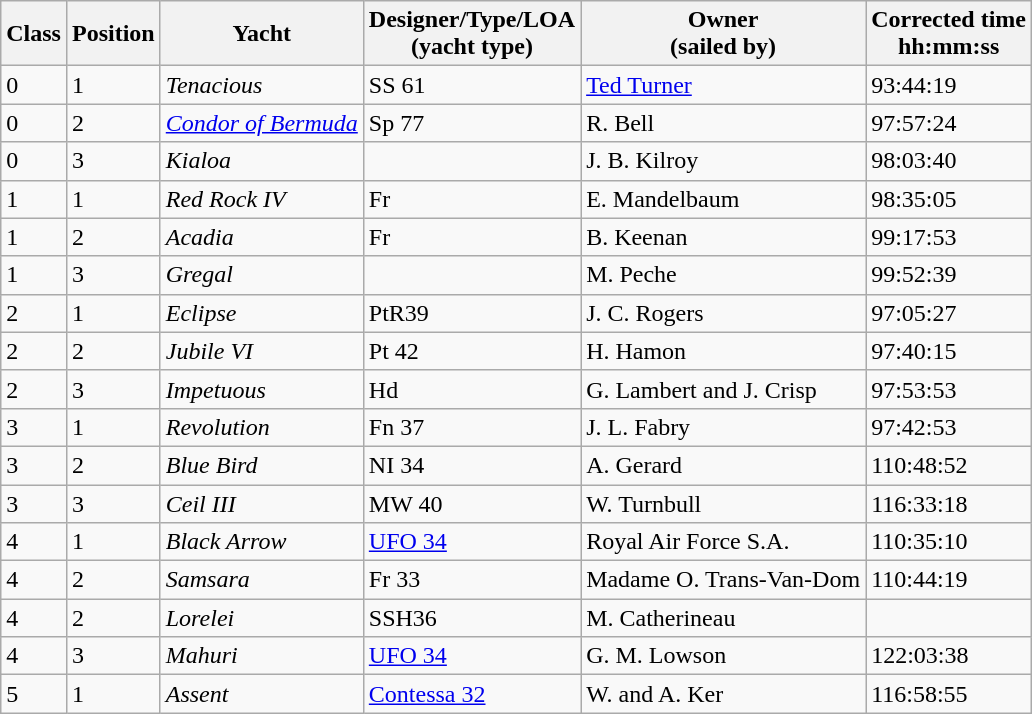<table class="wikitable">
<tr>
<th>Class</th>
<th>Position</th>
<th>Yacht</th>
<th>Designer/Type/LOA <br> (yacht type)</th>
<th>Owner <br> (sailed by)</th>
<th>Corrected time <br> hh:mm:ss</th>
</tr>
<tr>
<td>0</td>
<td>1</td>
<td><em>Tenacious</em></td>
<td>SS 61</td>
<td><a href='#'>Ted Turner</a></td>
<td>93:44:19</td>
</tr>
<tr>
<td>0</td>
<td>2</td>
<td><em><a href='#'>Condor of Bermuda</a></em></td>
<td>Sp 77</td>
<td>R. Bell</td>
<td>97:57:24</td>
</tr>
<tr>
<td>0</td>
<td>3</td>
<td><em>Kialoa</em></td>
<td></td>
<td>J. B. Kilroy</td>
<td>98:03:40</td>
</tr>
<tr>
<td>1</td>
<td>1</td>
<td><em>Red Rock IV</em></td>
<td>Fr</td>
<td>E. Mandelbaum</td>
<td>98:35:05</td>
</tr>
<tr>
<td>1</td>
<td>2</td>
<td><em>Acadia</em></td>
<td>Fr</td>
<td>B. Keenan</td>
<td>99:17:53</td>
</tr>
<tr>
<td>1</td>
<td>3</td>
<td><em>Gregal</em></td>
<td></td>
<td>M. Peche</td>
<td>99:52:39</td>
</tr>
<tr>
<td>2</td>
<td>1</td>
<td><em>Eclipse</em></td>
<td>PtR39</td>
<td>J. C. Rogers</td>
<td>97:05:27</td>
</tr>
<tr>
<td>2</td>
<td>2</td>
<td><em>Jubile VI</em></td>
<td>Pt 42</td>
<td>H. Hamon</td>
<td>97:40:15</td>
</tr>
<tr>
<td>2</td>
<td>3</td>
<td><em>Impetuous</em></td>
<td>Hd</td>
<td>G. Lambert and J. Crisp</td>
<td>97:53:53</td>
</tr>
<tr>
<td>3</td>
<td>1</td>
<td><em>Revolution</em></td>
<td>Fn 37</td>
<td>J. L. Fabry</td>
<td>97:42:53</td>
</tr>
<tr>
<td>3</td>
<td>2</td>
<td><em>Blue Bird</em></td>
<td>NI 34</td>
<td>A. Gerard</td>
<td>110:48:52</td>
</tr>
<tr>
<td>3</td>
<td>3</td>
<td><em>Ceil III</em></td>
<td>MW 40</td>
<td>W. Turnbull</td>
<td>116:33:18</td>
</tr>
<tr>
<td>4</td>
<td>1</td>
<td><em>Black Arrow</em></td>
<td><a href='#'>UFO 34</a></td>
<td>Royal Air Force S.A.</td>
<td>110:35:10</td>
</tr>
<tr>
<td>4</td>
<td>2</td>
<td><em>Samsara</em></td>
<td>Fr 33</td>
<td>Madame O. Trans-Van-Dom</td>
<td>110:44:19</td>
</tr>
<tr>
<td>4</td>
<td>2</td>
<td><em>Lorelei</em></td>
<td>SSH36</td>
<td>M. Catherineau</td>
<td></td>
</tr>
<tr>
<td>4</td>
<td>3</td>
<td><em>Mahuri</em></td>
<td><a href='#'>UFO 34</a></td>
<td>G. M. Lowson</td>
<td>122:03:38</td>
</tr>
<tr>
<td>5</td>
<td>1</td>
<td><em>Assent</em></td>
<td><a href='#'>Contessa 32</a></td>
<td>W. and A. Ker</td>
<td>116:58:55</td>
</tr>
</table>
